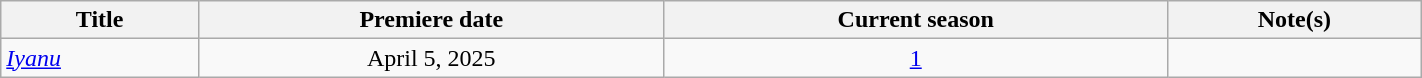<table class="wikitable plainrowheaders sortable" style="width:75%;text-align:center;">
<tr>
<th>Title</th>
<th>Premiere date</th>
<th>Current season</th>
<th>Note(s)</th>
</tr>
<tr>
<td scope="row" style="text-align:left;"><em><a href='#'>Iyanu</a></em></td>
<td>April 5, 2025</td>
<td><a href='#'>1</a></td>
<td></td>
</tr>
</table>
